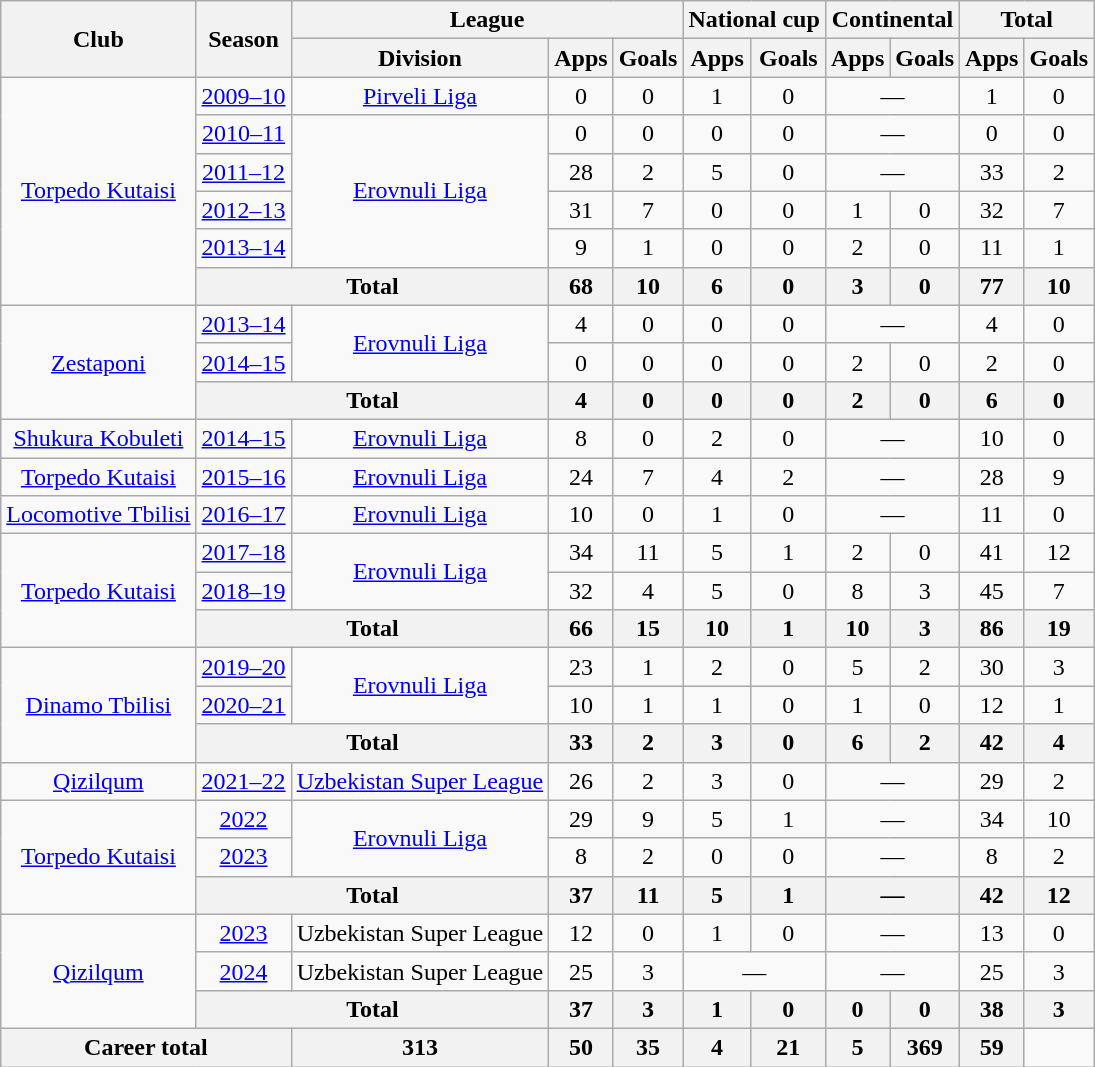<table class="wikitable" style="text-align:center">
<tr>
<th rowspan=2>Club</th>
<th rowspan=2>Season</th>
<th colspan=3>League</th>
<th colspan=2>National cup</th>
<th colspan=2>Continental</th>
<th colspan=2>Total</th>
</tr>
<tr>
<th>Division</th>
<th>Apps</th>
<th>Goals</th>
<th>Apps</th>
<th>Goals</th>
<th>Apps</th>
<th>Goals</th>
<th>Apps</th>
<th>Goals</th>
</tr>
<tr>
<td rowspan=6><a href='#'>Torpedo Kutaisi</a></td>
<td><a href='#'>2009–10</a></td>
<td><a href='#'>Pirveli Liga</a></td>
<td>0</td>
<td>0</td>
<td>1</td>
<td>0</td>
<td colspan="2">—</td>
<td>1</td>
<td>0</td>
</tr>
<tr>
<td><a href='#'>2010–11</a></td>
<td rowspan=4><a href='#'>Erovnuli Liga</a></td>
<td>0</td>
<td>0</td>
<td>0</td>
<td>0</td>
<td colspan="2">—</td>
<td>0</td>
<td>0</td>
</tr>
<tr>
<td><a href='#'>2011–12</a></td>
<td>28</td>
<td>2</td>
<td>5</td>
<td>0</td>
<td colspan="2">—</td>
<td>33</td>
<td>2</td>
</tr>
<tr>
<td><a href='#'>2012–13</a></td>
<td>31</td>
<td>7</td>
<td>0</td>
<td>0</td>
<td>1</td>
<td>0</td>
<td>32</td>
<td>7</td>
</tr>
<tr>
<td><a href='#'>2013–14</a></td>
<td>9</td>
<td>1</td>
<td>0</td>
<td>0</td>
<td>2</td>
<td>0</td>
<td>11</td>
<td>1</td>
</tr>
<tr>
<th colspan="2">Total</th>
<th>68</th>
<th>10</th>
<th>6</th>
<th>0</th>
<th>3</th>
<th>0</th>
<th>77</th>
<th>10</th>
</tr>
<tr>
<td rowspan=3><a href='#'>Zestaponi</a></td>
<td><a href='#'>2013–14</a></td>
<td rowspan=2><a href='#'>Erovnuli Liga</a></td>
<td>4</td>
<td>0</td>
<td>0</td>
<td>0</td>
<td colspan="2">—</td>
<td>4</td>
<td>0</td>
</tr>
<tr>
<td><a href='#'>2014–15</a></td>
<td>0</td>
<td>0</td>
<td>0</td>
<td>0</td>
<td>2</td>
<td>0</td>
<td>2</td>
<td>0</td>
</tr>
<tr>
<th colspan="2">Total</th>
<th>4</th>
<th>0</th>
<th>0</th>
<th>0</th>
<th>2</th>
<th>0</th>
<th>6</th>
<th>0</th>
</tr>
<tr>
<td><a href='#'>Shukura Kobuleti</a></td>
<td><a href='#'>2014–15</a></td>
<td><a href='#'>Erovnuli Liga</a></td>
<td>8</td>
<td>0</td>
<td>2</td>
<td>0</td>
<td colspan="2">—</td>
<td>10</td>
<td>0</td>
</tr>
<tr>
<td><a href='#'>Torpedo Kutaisi</a></td>
<td><a href='#'>2015–16</a></td>
<td><a href='#'>Erovnuli Liga</a></td>
<td>24</td>
<td>7</td>
<td>4</td>
<td>2</td>
<td colspan="2">—</td>
<td>28</td>
<td>9</td>
</tr>
<tr>
<td><a href='#'>Locomotive Tbilisi</a></td>
<td><a href='#'>2016–17</a></td>
<td><a href='#'>Erovnuli Liga</a></td>
<td>10</td>
<td>0</td>
<td>1</td>
<td>0</td>
<td colspan="2">—</td>
<td>11</td>
<td>0</td>
</tr>
<tr>
<td rowspan=3><a href='#'>Torpedo Kutaisi</a></td>
<td><a href='#'>2017–18</a></td>
<td rowspan=2><a href='#'>Erovnuli Liga</a></td>
<td>34</td>
<td>11</td>
<td>5</td>
<td>1</td>
<td>2</td>
<td>0</td>
<td>41</td>
<td>12</td>
</tr>
<tr>
<td><a href='#'>2018–19</a></td>
<td>32</td>
<td>4</td>
<td>5</td>
<td>0</td>
<td>8</td>
<td>3</td>
<td>45</td>
<td>7</td>
</tr>
<tr>
<th colspan="2">Total</th>
<th>66</th>
<th>15</th>
<th>10</th>
<th>1</th>
<th>10</th>
<th>3</th>
<th>86</th>
<th>19</th>
</tr>
<tr>
<td rowspan=3><a href='#'>Dinamo Tbilisi</a></td>
<td><a href='#'>2019–20</a></td>
<td rowspan=2><a href='#'>Erovnuli Liga</a></td>
<td>23</td>
<td>1</td>
<td>2</td>
<td>0</td>
<td>5</td>
<td>2</td>
<td>30</td>
<td>3</td>
</tr>
<tr>
<td><a href='#'>2020–21</a></td>
<td>10</td>
<td>1</td>
<td>1</td>
<td>0</td>
<td>1</td>
<td>0</td>
<td>12</td>
<td>1</td>
</tr>
<tr>
<th colspan="2">Total</th>
<th>33</th>
<th>2</th>
<th>3</th>
<th>0</th>
<th>6</th>
<th>2</th>
<th>42</th>
<th>4</th>
</tr>
<tr>
<td><a href='#'>Qizilqum</a></td>
<td><a href='#'>2021–22</a></td>
<td><a href='#'>Uzbekistan Super League</a></td>
<td>26</td>
<td>2</td>
<td>3</td>
<td>0</td>
<td colspan="2">—</td>
<td>29</td>
<td>2</td>
</tr>
<tr>
<td rowspan=3><a href='#'>Torpedo Kutaisi</a></td>
<td><a href='#'>2022</a></td>
<td rowspan=2><a href='#'>Erovnuli Liga</a></td>
<td>29</td>
<td>9</td>
<td>5</td>
<td>1</td>
<td colspan="2">—</td>
<td>34</td>
<td>10</td>
</tr>
<tr>
<td><a href='#'>2023</a></td>
<td>8</td>
<td>2</td>
<td>0</td>
<td>0</td>
<td colspan="2">—</td>
<td>8</td>
<td>2</td>
</tr>
<tr>
<th colspan="2">Total</th>
<th>37</th>
<th>11</th>
<th>5</th>
<th>1</th>
<th colspan="2">—</th>
<th>42</th>
<th>12</th>
</tr>
<tr>
<td rowspan="3"><a href='#'>Qizilqum</a></td>
<td><a href='#'>2023</a></td>
<td>Uzbekistan Super League</td>
<td>12</td>
<td>0</td>
<td>1</td>
<td>0</td>
<td colspan="2">—</td>
<td>13</td>
<td>0</td>
</tr>
<tr>
<td><a href='#'>2024</a></td>
<td>Uzbekistan Super League</td>
<td>25</td>
<td>3</td>
<td colspan="2">—</td>
<td colspan="2">—</td>
<td>25</td>
<td>3</td>
</tr>
<tr>
<th colspan="2">Total</th>
<th>37</th>
<th>3</th>
<th>1</th>
<th>0</th>
<th>0</th>
<th>0</th>
<th>38</th>
<th>3</th>
</tr>
<tr>
<th colspan="2">Career total</th>
<th>313</th>
<th>50</th>
<th>35</th>
<th>4</th>
<th>21</th>
<th>5</th>
<th>369</th>
<th>59</th>
</tr>
</table>
